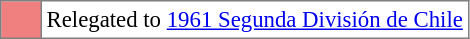<table bgcolor="#f7f8ff" cellpadding="3" cellspacing="0" border="1" style="font-size: 95%; border: gray solid 1px; border-collapse: collapse;text-align:center;">
<tr>
<td style="background: #F08080;"  width="20"></td>
<td bgcolor="#ffffff" align="left">Relegated to <a href='#'>1961 Segunda División de Chile</a></td>
</tr>
</table>
